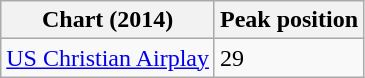<table class="wikitable sortable">
<tr>
<th>Chart (2014)</th>
<th>Peak position</th>
</tr>
<tr>
<td><a href='#'>US Christian Airplay</a></td>
<td>29</td>
</tr>
</table>
